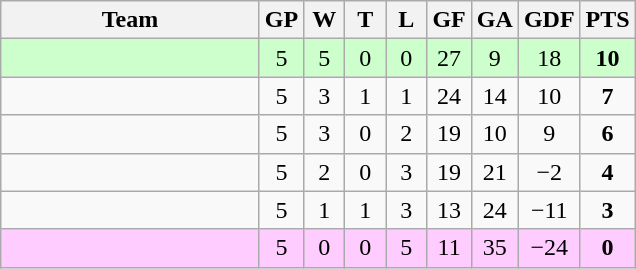<table class="wikitable">
<tr>
<th width=165>Team</th>
<th width=20>GP</th>
<th width=20>W</th>
<th width=20>T</th>
<th width=20>L</th>
<th width=20>GF</th>
<th width=20>GA</th>
<th width=20>GDF</th>
<th width=20>PTS</th>
</tr>
<tr align=center style="background:#ccffcc;">
<td style="text-align:left;"></td>
<td>5</td>
<td>5</td>
<td>0</td>
<td>0</td>
<td>27</td>
<td>9</td>
<td>18</td>
<td><strong>10</strong></td>
</tr>
<tr align=center>
<td style="text-align:left;"></td>
<td>5</td>
<td>3</td>
<td>1</td>
<td>1</td>
<td>24</td>
<td>14</td>
<td>10</td>
<td><strong>7</strong></td>
</tr>
<tr align=center>
<td style="text-align:left;"></td>
<td>5</td>
<td>3</td>
<td>0</td>
<td>2</td>
<td>19</td>
<td>10</td>
<td>9</td>
<td><strong>6</strong></td>
</tr>
<tr align=center>
<td style="text-align:left;"></td>
<td>5</td>
<td>2</td>
<td>0</td>
<td>3</td>
<td>19</td>
<td>21</td>
<td>−2</td>
<td><strong>4</strong></td>
</tr>
<tr align=center>
<td style="text-align:left;"></td>
<td>5</td>
<td>1</td>
<td>1</td>
<td>3</td>
<td>13</td>
<td>24</td>
<td>−11</td>
<td><strong>3</strong></td>
</tr>
<tr align=center style="background:#ffccff;">
<td style="text-align:left;"></td>
<td>5</td>
<td>0</td>
<td>0</td>
<td>5</td>
<td>11</td>
<td>35</td>
<td>−24</td>
<td><strong>0</strong></td>
</tr>
</table>
